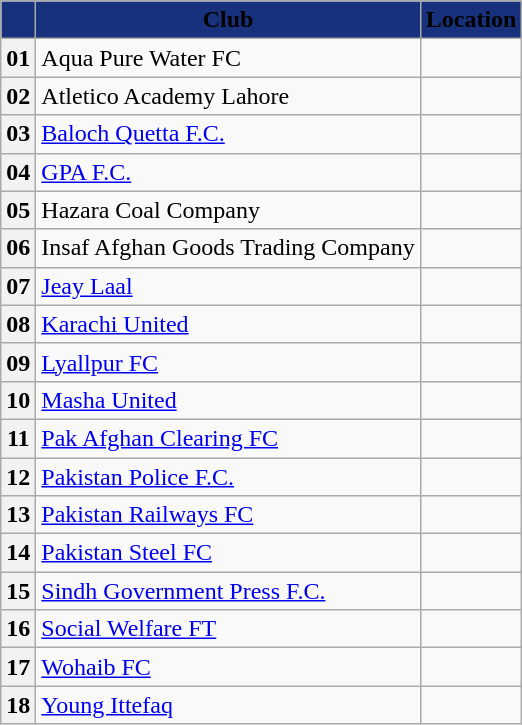<table class="wikitable sortable" style="text-align:left">
<tr>
<th style="background:#17317c;"></th>
<th style="background:#17317c;"><span>Club</span></th>
<th style="background:#17317c;"><span>Location</span></th>
</tr>
<tr>
<th>01</th>
<td>Aqua Pure Water FC</td>
<td></td>
</tr>
<tr>
<th>02</th>
<td>Atletico Academy Lahore</td>
<td></td>
</tr>
<tr>
<th>03</th>
<td><a href='#'>Baloch Quetta F.C.</a></td>
<td></td>
</tr>
<tr>
<th>04</th>
<td><a href='#'>GPA F.C.</a></td>
<td></td>
</tr>
<tr>
<th>05</th>
<td>Hazara Coal Company</td>
<td></td>
</tr>
<tr>
<th>06</th>
<td>Insaf Afghan Goods Trading Company</td>
<td></td>
</tr>
<tr>
<th>07</th>
<td><a href='#'>Jeay Laal</a></td>
<td></td>
</tr>
<tr>
<th>08</th>
<td><a href='#'>Karachi United</a></td>
<td></td>
</tr>
<tr>
<th>09</th>
<td><a href='#'>Lyallpur FC</a></td>
<td></td>
</tr>
<tr>
<th>10</th>
<td><a href='#'>Masha United</a></td>
<td></td>
</tr>
<tr>
<th>11</th>
<td><a href='#'>Pak Afghan Clearing FC</a></td>
<td></td>
</tr>
<tr>
<th>12</th>
<td><a href='#'>Pakistan Police F.C.</a></td>
<td></td>
</tr>
<tr>
<th>13</th>
<td><a href='#'>Pakistan Railways FC</a></td>
<td></td>
</tr>
<tr>
<th>14</th>
<td><a href='#'>Pakistan Steel FC</a></td>
<td></td>
</tr>
<tr>
<th>15</th>
<td><a href='#'>Sindh Government Press F.C.</a></td>
<td></td>
</tr>
<tr>
<th>16</th>
<td><a href='#'>Social Welfare FT</a></td>
<td></td>
</tr>
<tr>
<th>17</th>
<td><a href='#'>Wohaib FC</a></td>
<td></td>
</tr>
<tr>
<th>18</th>
<td><a href='#'>Young Ittefaq</a></td>
<td></td>
</tr>
</table>
